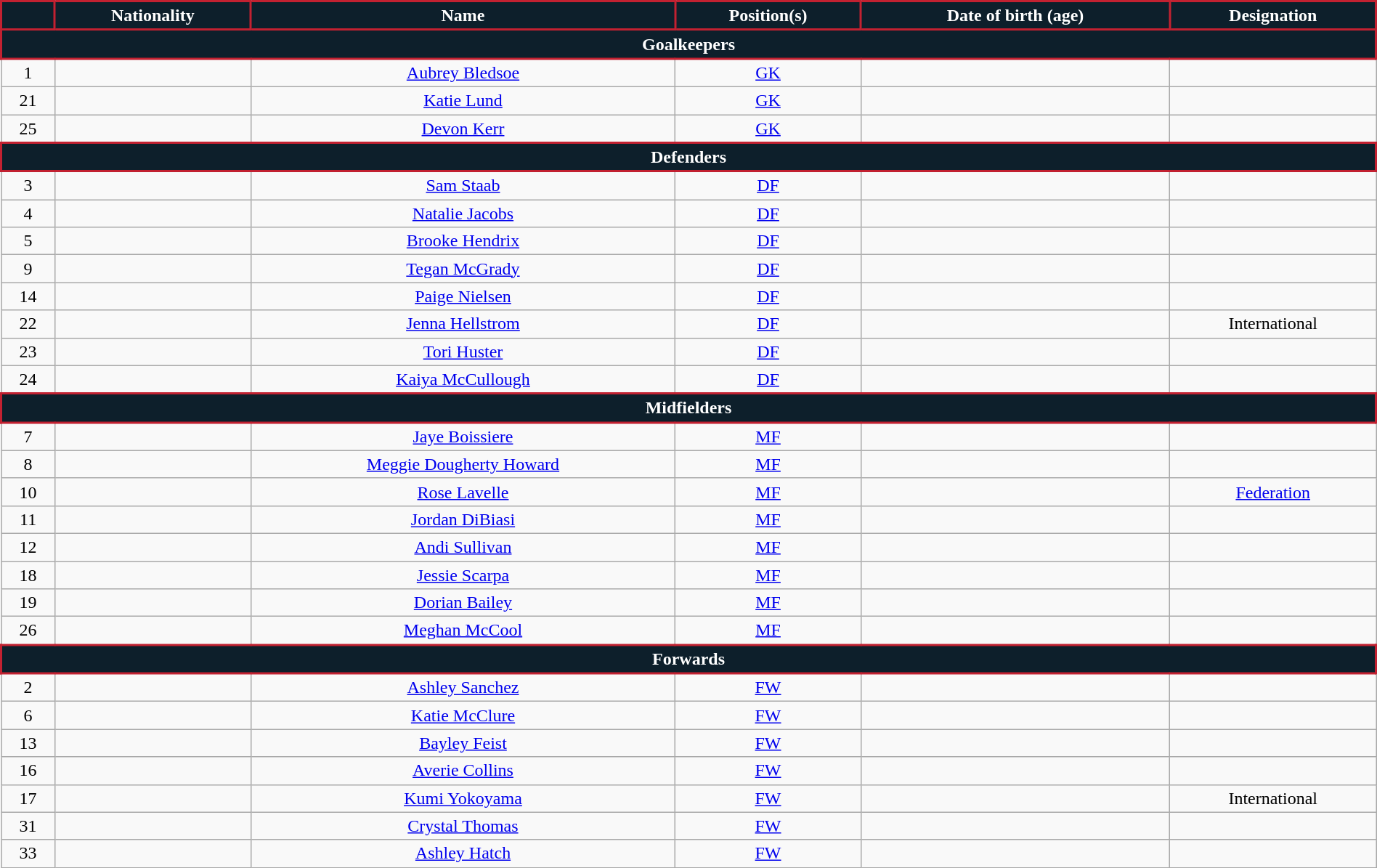<table class="wikitable" style="text-align:center; font-size:100%; width:100%;">
<tr>
<th style="background:#0d1f2b; color:#FFFFFF; border:2px solid #c22131; text-align:center;"></th>
<th style="background:#0d1f2b; color:#FFFFFF; border:2px solid #c22131; text-align:center;">Nationality</th>
<th style="background:#0d1f2b; color:#FFFFFF; border:2px solid #c22131; text-align:center;">Name</th>
<th style="background:#0d1f2b; color:#FFFFFF; border:2px solid #c22131; text-align:center;">Position(s)</th>
<th style="background:#0d1f2b; color:#FFFFFF; border:2px solid #c22131; text-align:center;">Date of birth (age)</th>
<th style="background:#0d1f2b; color:#FFFFFF; border:2px solid #c22131; text-align:center;">Designation</th>
</tr>
<tr>
<th colspan="6" style="text-align:center; background:#0d1f2b; color:#FFFFFF; border:2px solid #c22131;">Goalkeepers</th>
</tr>
<tr>
<td>1</td>
<td></td>
<td><a href='#'>Aubrey Bledsoe</a></td>
<td><a href='#'>GK</a></td>
<td></td>
<td></td>
</tr>
<tr>
<td>21</td>
<td></td>
<td><a href='#'>Katie Lund</a></td>
<td><a href='#'>GK</a></td>
<td></td>
<td></td>
</tr>
<tr>
<td>25</td>
<td></td>
<td><a href='#'>Devon Kerr</a></td>
<td><a href='#'>GK</a></td>
<td></td>
<td></td>
</tr>
<tr>
<th colspan="6" style="text-align:center; background:#0d1f2b; color:#FFFFFF; border:2px solid #c22131;">Defenders</th>
</tr>
<tr>
<td>3</td>
<td></td>
<td><a href='#'>Sam Staab</a></td>
<td><a href='#'>DF</a></td>
<td></td>
<td></td>
</tr>
<tr>
<td>4</td>
<td></td>
<td><a href='#'>Natalie Jacobs</a></td>
<td><a href='#'>DF</a></td>
<td></td>
<td></td>
</tr>
<tr>
<td>5</td>
<td></td>
<td><a href='#'>Brooke Hendrix</a></td>
<td><a href='#'>DF</a></td>
<td></td>
<td></td>
</tr>
<tr>
<td>9</td>
<td></td>
<td><a href='#'>Tegan McGrady</a></td>
<td><a href='#'>DF</a></td>
<td></td>
<td></td>
</tr>
<tr>
<td>14</td>
<td></td>
<td><a href='#'>Paige Nielsen</a></td>
<td><a href='#'>DF</a></td>
<td></td>
<td></td>
</tr>
<tr>
<td>22</td>
<td></td>
<td><a href='#'>Jenna Hellstrom</a></td>
<td><a href='#'>DF</a></td>
<td></td>
<td>International</td>
</tr>
<tr>
<td>23</td>
<td></td>
<td><a href='#'>Tori Huster</a></td>
<td><a href='#'>DF</a></td>
<td></td>
<td></td>
</tr>
<tr>
<td>24</td>
<td></td>
<td><a href='#'>Kaiya McCullough</a></td>
<td><a href='#'>DF</a></td>
<td></td>
<td></td>
</tr>
<tr>
<th colspan="6" style="text-align:center; background:#0d1f2b; color:#FFFFFF; border:2px solid #c22131;">Midfielders</th>
</tr>
<tr>
<td>7</td>
<td></td>
<td><a href='#'>Jaye Boissiere</a></td>
<td><a href='#'>MF</a></td>
<td></td>
<td></td>
</tr>
<tr>
<td>8</td>
<td></td>
<td><a href='#'>Meggie Dougherty Howard</a></td>
<td><a href='#'>MF</a></td>
<td></td>
<td></td>
</tr>
<tr>
<td>10</td>
<td></td>
<td><a href='#'>Rose Lavelle</a></td>
<td><a href='#'>MF</a></td>
<td></td>
<td><a href='#'>Federation</a></td>
</tr>
<tr>
<td>11</td>
<td></td>
<td><a href='#'>Jordan DiBiasi</a></td>
<td><a href='#'>MF</a></td>
<td></td>
<td></td>
</tr>
<tr>
<td>12</td>
<td></td>
<td><a href='#'>Andi Sullivan</a></td>
<td><a href='#'>MF</a></td>
<td></td>
<td></td>
</tr>
<tr>
<td>18</td>
<td></td>
<td><a href='#'>Jessie Scarpa</a></td>
<td><a href='#'>MF</a></td>
<td></td>
<td></td>
</tr>
<tr>
<td>19</td>
<td></td>
<td><a href='#'>Dorian Bailey</a></td>
<td><a href='#'>MF</a></td>
<td></td>
<td></td>
</tr>
<tr>
<td>26</td>
<td></td>
<td><a href='#'>Meghan McCool</a></td>
<td><a href='#'>MF</a></td>
<td></td>
<td></td>
</tr>
<tr>
<th colspan="6" style="text-align:center; background:#0d1f2b; color:#FFFFFF; border:2px solid #c22131;">Forwards</th>
</tr>
<tr>
<td>2</td>
<td></td>
<td><a href='#'>Ashley Sanchez</a></td>
<td><a href='#'>FW</a></td>
<td></td>
<td></td>
</tr>
<tr>
<td>6</td>
<td></td>
<td><a href='#'>Katie McClure</a></td>
<td><a href='#'>FW</a></td>
<td></td>
<td></td>
</tr>
<tr>
<td>13</td>
<td></td>
<td><a href='#'>Bayley Feist</a></td>
<td><a href='#'>FW</a></td>
<td></td>
<td></td>
</tr>
<tr>
<td>16</td>
<td></td>
<td><a href='#'>Averie Collins</a></td>
<td><a href='#'>FW</a></td>
<td></td>
<td></td>
</tr>
<tr>
<td>17</td>
<td></td>
<td><a href='#'>Kumi Yokoyama</a></td>
<td><a href='#'>FW</a></td>
<td></td>
<td>International</td>
</tr>
<tr>
<td>31</td>
<td></td>
<td><a href='#'>Crystal Thomas</a></td>
<td><a href='#'>FW</a></td>
<td></td>
<td></td>
</tr>
<tr>
<td>33</td>
<td></td>
<td><a href='#'>Ashley Hatch</a></td>
<td><a href='#'>FW</a></td>
<td></td>
<td></td>
</tr>
</table>
